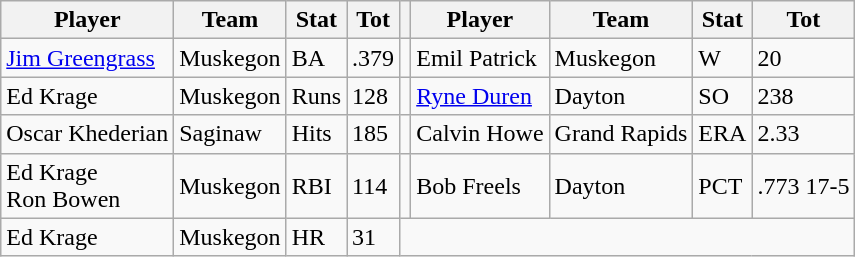<table class="wikitable">
<tr>
<th>Player</th>
<th>Team</th>
<th>Stat</th>
<th>Tot</th>
<th></th>
<th>Player</th>
<th>Team</th>
<th>Stat</th>
<th>Tot</th>
</tr>
<tr>
<td><a href='#'>Jim Greengrass</a></td>
<td>Muskegon</td>
<td>BA</td>
<td>.379</td>
<td></td>
<td>Emil Patrick</td>
<td>Muskegon</td>
<td>W</td>
<td>20</td>
</tr>
<tr>
<td>Ed Krage</td>
<td>Muskegon</td>
<td>Runs</td>
<td>128</td>
<td></td>
<td><a href='#'>Ryne Duren</a></td>
<td>Dayton</td>
<td>SO</td>
<td>238</td>
</tr>
<tr>
<td>Oscar Khederian</td>
<td>Saginaw</td>
<td>Hits</td>
<td>185</td>
<td></td>
<td>Calvin Howe</td>
<td>Grand Rapids</td>
<td>ERA</td>
<td>2.33</td>
</tr>
<tr>
<td>Ed Krage<br>Ron Bowen</td>
<td>Muskegon</td>
<td>RBI</td>
<td>114</td>
<td></td>
<td>Bob Freels</td>
<td>Dayton</td>
<td>PCT</td>
<td>.773 17-5</td>
</tr>
<tr>
<td>Ed Krage</td>
<td>Muskegon</td>
<td>HR</td>
<td>31</td>
</tr>
</table>
